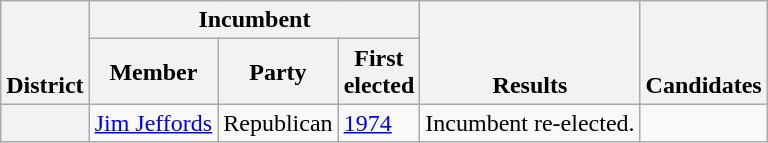<table class=wikitable>
<tr valign=bottom>
<th rowspan=2>District</th>
<th colspan=3>Incumbent</th>
<th rowspan=2>Results</th>
<th rowspan=2>Candidates</th>
</tr>
<tr>
<th>Member</th>
<th>Party</th>
<th>First<br>elected</th>
</tr>
<tr>
<th></th>
<td><a href='#'>Jim Jeffords</a></td>
<td>Republican</td>
<td><a href='#'>1974</a></td>
<td>Incumbent re-elected.</td>
<td nowrap></td>
</tr>
</table>
